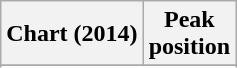<table class="wikitable sortable plainrowheaders">
<tr>
<th scope="col">Chart (2014)</th>
<th scope="col">Peak<br>position</th>
</tr>
<tr>
</tr>
<tr>
</tr>
<tr>
</tr>
</table>
